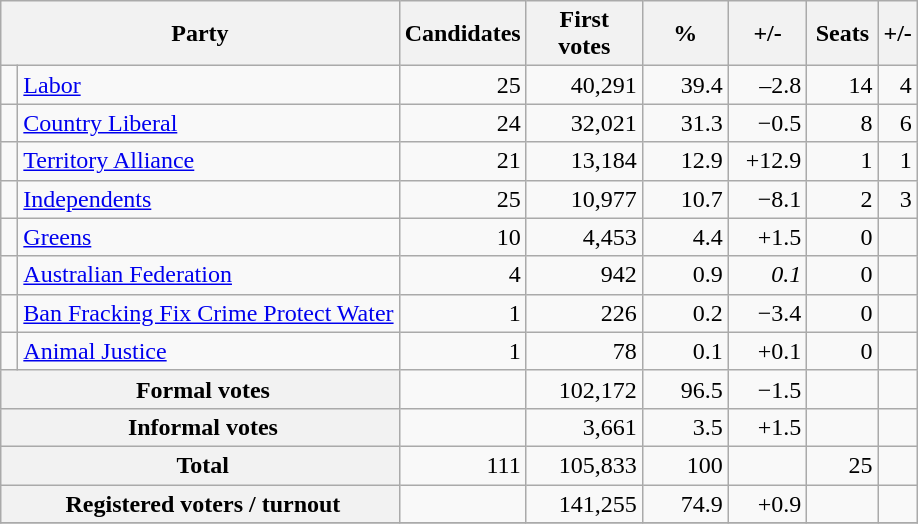<table class="wikitable" style="text-align:right;  margin-bottom:0">
<tr>
<th style="width:10px" colspan=3>Party</th>
<th style="width:40px;">Candidates</th>
<th style="width:70px;">First<br>votes</th>
<th style="width:50px;">%</th>
<th style="width:40px;">+/-</th>
<th style="width:40px;">Seats</th>
<th>+/-</th>
</tr>
<tr>
<td> </td>
<td style="text-align:left;" colspan="2"><a href='#'>Labor</a></td>
<td style="width:40px;">25</td>
<td style="width:70px;">40,291</td>
<td style="width:40px;">39.4</td>
<td style="width:45px;">–2.8</td>
<td style="width:40px;">14</td>
<td> 4</td>
</tr>
<tr>
<td> </td>
<td style="text-align:left;" colspan="2"><a href='#'>Country Liberal</a></td>
<td>24</td>
<td>32,021</td>
<td>31.3</td>
<td>−0.5</td>
<td>8</td>
<td> 6</td>
</tr>
<tr>
<td> </td>
<td style="text-align:left;" colspan="2"><a href='#'>Territory Alliance</a></td>
<td>21</td>
<td>13,184</td>
<td>12.9</td>
<td>+12.9</td>
<td>1</td>
<td> 1</td>
</tr>
<tr>
<td> </td>
<td style="text-align:left;" colspan="2"><a href='#'>Independents</a></td>
<td>25</td>
<td>10,977</td>
<td>10.7</td>
<td>−8.1</td>
<td>2</td>
<td> 3</td>
</tr>
<tr>
<td> </td>
<td style="text-align:left;" colspan="2"><a href='#'>Greens</a></td>
<td>10</td>
<td>4,453</td>
<td>4.4</td>
<td>+1.5</td>
<td>0</td>
<td></td>
</tr>
<tr>
<td> </td>
<td style="text-align:left;" colspan="2"><a href='#'>Australian Federation</a></td>
<td>4</td>
<td>942</td>
<td>0.9</td>
<td><em>0.1</em></td>
<td>0</td>
<td></td>
</tr>
<tr>
<td> </td>
<td style="text-align:left;" colspan="2"><a href='#'>Ban Fracking Fix Crime Protect Water</a></td>
<td>1</td>
<td>226</td>
<td>0.2</td>
<td>−3.4</td>
<td>0</td>
<td></td>
</tr>
<tr>
<td> </td>
<td style="text-align:left;" colspan="2"><a href='#'>Animal Justice</a></td>
<td>1</td>
<td>78</td>
<td>0.1</td>
<td>+0.1</td>
<td>0</td>
<td></td>
</tr>
<tr>
<th colspan="3" rowspan="1"> Formal votes</th>
<td></td>
<td>102,172</td>
<td>96.5</td>
<td>−1.5</td>
<td></td>
<td></td>
</tr>
<tr>
<th colspan="3" rowspan="1"> Informal votes</th>
<td></td>
<td>3,661</td>
<td>3.5</td>
<td>+1.5</td>
<td></td>
<td></td>
</tr>
<tr>
<th colspan="3" rowspan="1"> <strong>Total </strong></th>
<td>111</td>
<td>105,833</td>
<td>100</td>
<td></td>
<td>25</td>
<td></td>
</tr>
<tr>
<th colspan="3" rowspan="1"> Registered voters / turnout</th>
<td></td>
<td>141,255</td>
<td>74.9</td>
<td>+0.9</td>
<td></td>
<td></td>
</tr>
<tr>
</tr>
</table>
